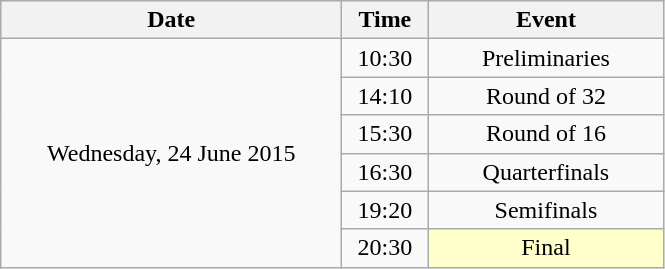<table class = "wikitable" style="text-align:center;">
<tr>
<th width=220>Date</th>
<th width=50>Time</th>
<th width=150>Event</th>
</tr>
<tr>
<td rowspan=6>Wednesday, 24 June 2015</td>
<td>10:30</td>
<td>Preliminaries</td>
</tr>
<tr>
<td>14:10</td>
<td>Round of 32</td>
</tr>
<tr>
<td>15:30</td>
<td>Round of 16</td>
</tr>
<tr>
<td>16:30</td>
<td>Quarterfinals</td>
</tr>
<tr>
<td>19:20</td>
<td>Semifinals</td>
</tr>
<tr>
<td>20:30</td>
<td bgcolor=ffffcc>Final</td>
</tr>
</table>
